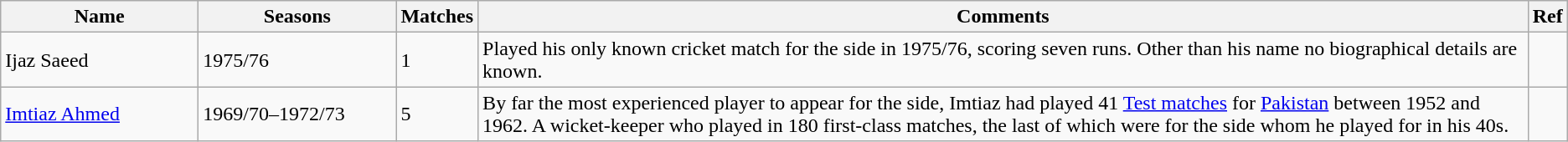<table class="wikitable">
<tr>
<th style="width:150px">Name</th>
<th style="width:150px">Seasons</th>
<th>Matches</th>
<th>Comments</th>
<th>Ref</th>
</tr>
<tr>
<td>Ijaz Saeed</td>
<td>1975/76</td>
<td>1</td>
<td>Played his only known cricket match for the side in 1975/76, scoring seven runs. Other than his name no biographical details are known.</td>
<td></td>
</tr>
<tr>
<td><a href='#'>Imtiaz Ahmed</a></td>
<td>1969/70–1972/73</td>
<td>5</td>
<td>By far the most experienced player to appear for the side, Imtiaz had played 41 <a href='#'>Test matches</a> for <a href='#'>Pakistan</a> between 1952 and 1962. A wicket-keeper who played in 180 first-class matches, the last of which were for the side whom he played for in his 40s.</td>
<td></td>
</tr>
</table>
